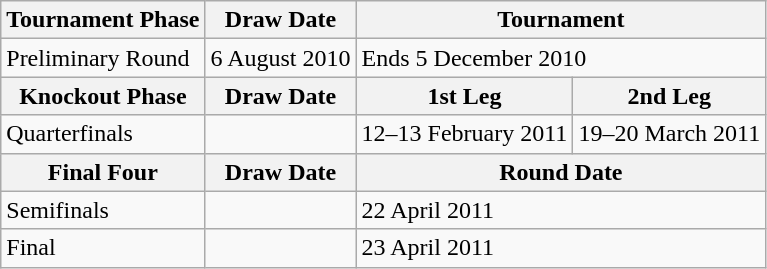<table class="wikitable">
<tr>
<th>Tournament Phase</th>
<th>Draw Date</th>
<th colspan="2">Tournament</th>
</tr>
<tr>
<td>Preliminary Round</td>
<td>6 August 2010</td>
<td colspan="2">Ends 5 December 2010</td>
</tr>
<tr>
<th>Knockout Phase</th>
<th>Draw Date</th>
<th>1st Leg</th>
<th>2nd Leg</th>
</tr>
<tr>
<td>Quarterfinals</td>
<td></td>
<td>12–13 February 2011</td>
<td>19–20 March 2011</td>
</tr>
<tr>
<th>Final Four</th>
<th>Draw Date</th>
<th colspan="2">Round Date</th>
</tr>
<tr>
<td>Semifinals</td>
<td></td>
<td colspan="2">22 April 2011</td>
</tr>
<tr>
<td>Final</td>
<td></td>
<td colspan="2">23 April 2011</td>
</tr>
</table>
